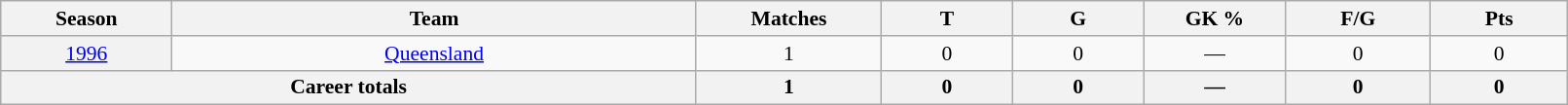<table class="wikitable sortable"  style="font-size:90%; text-align:center; width:85%;">
<tr>
<th width=2%>Season</th>
<th width=8%>Team</th>
<th width=2%>Matches</th>
<th width=2%>T</th>
<th width=2%>G</th>
<th width=2%>GK %</th>
<th width=2%>F/G</th>
<th width=2%>Pts</th>
</tr>
<tr>
<th scope="row" style="text-align:center; font-weight:normal"><a href='#'>1996</a></th>
<td style="text-align:center;"> <a href='#'>Queensland</a></td>
<td>1</td>
<td>0</td>
<td>0</td>
<td>—</td>
<td>0</td>
<td>0</td>
</tr>
<tr class="sortbottom">
<th colspan=2>Career totals</th>
<th>1</th>
<th>0</th>
<th>0</th>
<th>—</th>
<th>0</th>
<th>0</th>
</tr>
</table>
